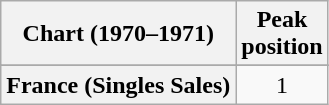<table class="wikitable sortable plainrowheaders" style="text-align:center">
<tr>
<th scope="col">Chart (1970–1971)</th>
<th scope="col">Peak<br>position</th>
</tr>
<tr>
</tr>
<tr>
<th scope="row">France (Singles Sales)</th>
<td>1</td>
</tr>
</table>
